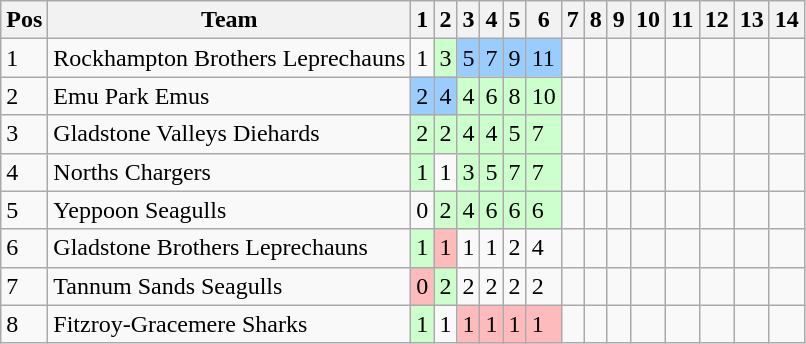<table class="wikitable">
<tr>
<th>Pos</th>
<th>Team</th>
<th>1</th>
<th>2</th>
<th>3</th>
<th>4</th>
<th>5</th>
<th>6</th>
<th>7</th>
<th>8</th>
<th>9</th>
<th>10</th>
<th>11</th>
<th>12</th>
<th>13</th>
<th>14</th>
</tr>
<tr>
<td>1</td>
<td> Rockhampton Brothers Leprechauns</td>
<td>1</td>
<td style="background:#ccffcc;">3</td>
<td style="background:#99ccff;">5</td>
<td style="background:#99ccff;">7</td>
<td style="background:#99ccff;">9</td>
<td style="background:#99ccff;">11</td>
<td></td>
<td></td>
<td></td>
<td></td>
<td></td>
<td></td>
<td></td>
<td></td>
</tr>
<tr>
<td>2</td>
<td> Emu Park Emus</td>
<td style="background:#99ccff;">2</td>
<td style="background:#99ccff;">4</td>
<td style="background:#ccffcc;">4</td>
<td style="background:#ccffcc;">6</td>
<td style="background:#ccffcc;">8</td>
<td style="background:#ccffcc;">10</td>
<td></td>
<td></td>
<td></td>
<td></td>
<td></td>
<td></td>
<td></td>
<td></td>
</tr>
<tr>
<td>3</td>
<td> Gladstone Valleys Diehards</td>
<td style="background:#ccffcc;">2</td>
<td style="background:#ccffcc;">2</td>
<td style="background:#ccffcc;">4</td>
<td style="background:#ccffcc;">4</td>
<td style="background:#ccffcc;">5</td>
<td style="background:#ccffcc;">7</td>
<td></td>
<td></td>
<td></td>
<td></td>
<td></td>
<td></td>
<td></td>
<td></td>
</tr>
<tr>
<td>4</td>
<td> Norths Chargers</td>
<td style="background:#ccffcc;">1</td>
<td>1</td>
<td style="background:#ccffcc;">3</td>
<td style="background:#ccffcc;">5</td>
<td style="background:#ccffcc;">7</td>
<td style="background:#ccffcc;">7</td>
<td></td>
<td></td>
<td></td>
<td></td>
<td></td>
<td></td>
<td></td>
<td></td>
</tr>
<tr>
<td>5</td>
<td> Yeppoon Seagulls</td>
<td>0</td>
<td style="background:#ccffcc;">2</td>
<td style="background:#ccffcc;">4</td>
<td style="background:#ccffcc;">6</td>
<td style="background:#ccffcc;">6</td>
<td style="background:#ccffcc;">6</td>
<td></td>
<td></td>
<td></td>
<td></td>
<td></td>
<td></td>
<td></td>
<td></td>
</tr>
<tr>
<td>6</td>
<td> Gladstone Brothers Leprechauns</td>
<td style="background:#ccffcc;">1</td>
<td style="background:#ffbbbb;">1</td>
<td>1</td>
<td>1</td>
<td>2</td>
<td>4</td>
<td></td>
<td></td>
<td></td>
<td></td>
<td></td>
<td></td>
<td></td>
<td></td>
</tr>
<tr>
<td>7</td>
<td> Tannum Sands Seagulls</td>
<td style="background:#ffbbbb;">0</td>
<td style="background:#ccffcc;">2</td>
<td>2</td>
<td>2</td>
<td>2</td>
<td>2</td>
<td></td>
<td></td>
<td></td>
<td></td>
<td></td>
<td></td>
<td></td>
<td></td>
</tr>
<tr>
<td>8</td>
<td> Fitzroy-Gracemere Sharks</td>
<td style="background:#ccffcc;">1</td>
<td>1</td>
<td style="background:#ffbbbb;">1</td>
<td style="background:#ffbbbb;">1</td>
<td style="background:#ffbbbb;">1</td>
<td style="background:#ffbbbb;">1</td>
<td></td>
<td></td>
<td></td>
<td></td>
<td></td>
<td></td>
<td></td>
<td></td>
</tr>
</table>
